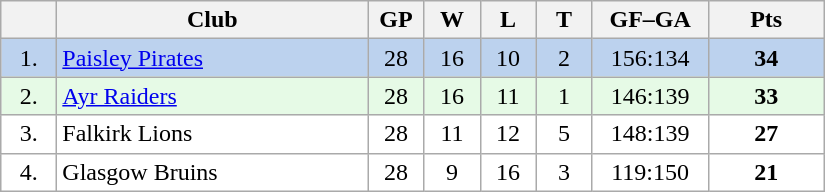<table class="wikitable">
<tr>
<th width="30"></th>
<th width="200">Club</th>
<th width="30">GP</th>
<th width="30">W</th>
<th width="30">L</th>
<th width="30">T</th>
<th width="70">GF–GA</th>
<th width="70">Pts</th>
</tr>
<tr bgcolor="#BCD2EE" align="center">
<td>1.</td>
<td align="left"><a href='#'>Paisley Pirates</a></td>
<td>28</td>
<td>16</td>
<td>10</td>
<td>2</td>
<td>156:134</td>
<td><strong>34</strong></td>
</tr>
<tr bgcolor="#e6fae6" align="center">
<td>2.</td>
<td align="left"><a href='#'>Ayr Raiders</a></td>
<td>28</td>
<td>16</td>
<td>11</td>
<td>1</td>
<td>146:139</td>
<td><strong>33</strong></td>
</tr>
<tr bgcolor="#FFFFFF" align="center">
<td>3.</td>
<td align="left">Falkirk Lions</td>
<td>28</td>
<td>11</td>
<td>12</td>
<td>5</td>
<td>148:139</td>
<td><strong>27</strong></td>
</tr>
<tr bgcolor="#FFFFFF" align="center">
<td>4.</td>
<td align="left">Glasgow Bruins</td>
<td>28</td>
<td>9</td>
<td>16</td>
<td>3</td>
<td>119:150</td>
<td><strong>21</strong></td>
</tr>
</table>
